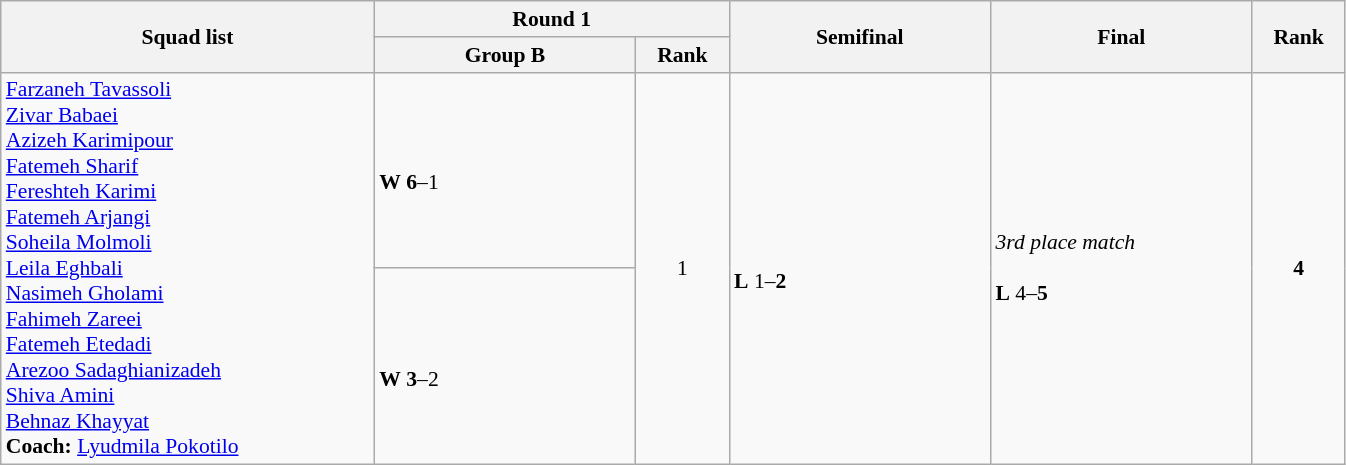<table class="wikitable" width="71%" style="text-align:left; font-size:90%">
<tr>
<th rowspan="2" width="20%">Squad list</th>
<th colspan="2">Round 1</th>
<th rowspan="2" width="14%">Semifinal</th>
<th rowspan="2" width="14%">Final</th>
<th rowspan="2" width="5%">Rank</th>
</tr>
<tr>
<th width="14%">Group B</th>
<th width="5%">Rank</th>
</tr>
<tr>
<td rowspan="2"><a href='#'>Farzaneh Tavassoli</a><br><a href='#'>Zivar Babaei</a><br><a href='#'>Azizeh Karimipour</a><br><a href='#'>Fatemeh Sharif</a><br><a href='#'>Fereshteh Karimi</a><br><a href='#'>Fatemeh Arjangi</a><br><a href='#'>Soheila Molmoli</a><br><a href='#'>Leila Eghbali</a><br><a href='#'>Nasimeh Gholami</a><br><a href='#'>Fahimeh Zareei</a><br><a href='#'>Fatemeh Etedadi</a><br><a href='#'>Arezoo Sadaghianizadeh</a><br><a href='#'>Shiva Amini</a><br><a href='#'>Behnaz Khayyat</a><br><strong>Coach:</strong>  <a href='#'>Lyudmila Pokotilo</a></td>
<td><br><strong>W</strong> <strong>6</strong>–1</td>
<td rowspan="2" align=center>1 <strong></strong></td>
<td rowspan="2"><br><strong>L</strong> 1–<strong>2</strong></td>
<td rowspan="2"><em>3rd place match</em><br><br><strong>L</strong> 4–<strong>5</strong></td>
<td rowspan="2" align="center"><strong>4</strong></td>
</tr>
<tr>
<td><br><strong>W</strong> <strong>3</strong>–2</td>
</tr>
</table>
